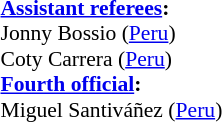<table width=50% style="font-size: 90%">
<tr>
<td><br><strong><a href='#'>Assistant referees</a>:</strong>
<br>Jonny Bossio (<a href='#'>Peru</a>)
<br>Coty Carrera (<a href='#'>Peru</a>)
<br><strong><a href='#'>Fourth official</a>:</strong>
<br>Miguel Santiváñez (<a href='#'>Peru</a>)</td>
</tr>
</table>
